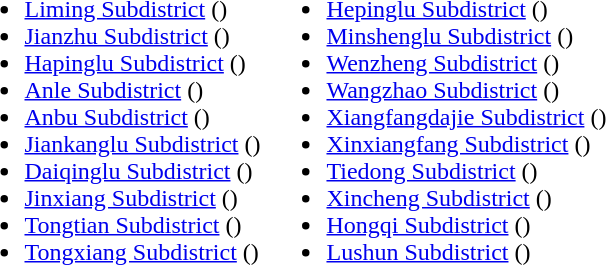<table>
<tr>
<td valign="top"><br><ul><li><a href='#'>Liming Subdistrict</a> ()</li><li><a href='#'>Jianzhu Subdistrict</a> ()</li><li><a href='#'>Hapinglu Subdistrict</a> ()</li><li><a href='#'>Anle Subdistrict</a> ()</li><li><a href='#'>Anbu Subdistrict</a> ()</li><li><a href='#'>Jiankanglu Subdistrict</a> ()</li><li><a href='#'>Daiqinglu Subdistrict</a> ()</li><li><a href='#'>Jinxiang Subdistrict</a> ()</li><li><a href='#'>Tongtian Subdistrict</a> ()</li><li><a href='#'>Tongxiang Subdistrict</a> ()</li></ul></td>
<td valign="top"><br><ul><li><a href='#'>Hepinglu Subdistrict</a> ()</li><li><a href='#'>Minshenglu Subdistrict</a> ()</li><li><a href='#'>Wenzheng Subdistrict</a> ()</li><li><a href='#'>Wangzhao Subdistrict</a> ()</li><li><a href='#'>Xiangfangdajie Subdistrict</a> ()</li><li><a href='#'>Xinxiangfang Subdistrict</a> ()</li><li><a href='#'>Tiedong Subdistrict</a> ()</li><li><a href='#'>Xincheng Subdistrict</a> ()</li><li><a href='#'>Hongqi Subdistrict</a> ()</li><li><a href='#'>Lushun Subdistrict</a> ()</li></ul></td>
</tr>
</table>
